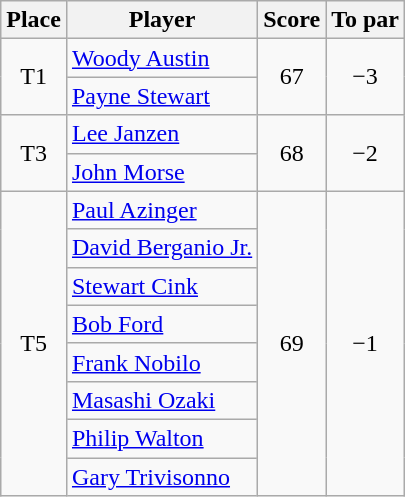<table class="wikitable">
<tr>
<th>Place</th>
<th>Player</th>
<th>Score</th>
<th>To par</th>
</tr>
<tr>
<td rowspan="2" align=center>T1</td>
<td> <a href='#'>Woody Austin</a></td>
<td rowspan="2" align=center>67</td>
<td rowspan="2" align=center>−3</td>
</tr>
<tr>
<td> <a href='#'>Payne Stewart</a></td>
</tr>
<tr>
<td rowspan="2" align=center>T3</td>
<td> <a href='#'>Lee Janzen</a></td>
<td rowspan="2" align=center>68</td>
<td rowspan="2" align=center>−2</td>
</tr>
<tr>
<td> <a href='#'>John Morse</a></td>
</tr>
<tr>
<td rowspan="8" align=center>T5</td>
<td> <a href='#'>Paul Azinger</a></td>
<td rowspan="8" align=center>69</td>
<td rowspan="8" align=center>−1</td>
</tr>
<tr>
<td> <a href='#'>David Berganio Jr.</a></td>
</tr>
<tr>
<td> <a href='#'>Stewart Cink</a></td>
</tr>
<tr>
<td> <a href='#'>Bob Ford</a></td>
</tr>
<tr>
<td> <a href='#'>Frank Nobilo</a></td>
</tr>
<tr>
<td> <a href='#'>Masashi Ozaki</a></td>
</tr>
<tr>
<td> <a href='#'>Philip Walton</a></td>
</tr>
<tr>
<td> <a href='#'>Gary Trivisonno</a></td>
</tr>
</table>
